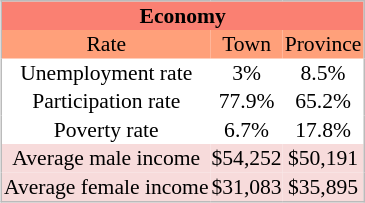<table cellpadding="1" style="float: right; margin: 0em 1em 1em 0em; border:1px #bbbbbb solid; border-collapse: collapse; font-size: 90%;">
<tr style="text-align:center;background-color:salmon">
<th colspan=3>Economy</th>
</tr>
<tr style="text-align:center;background-color:lightsalmon">
<td>Rate</td>
<td>Town</td>
<td>Province</td>
</tr>
<tr align=center>
<td>Unemployment rate</td>
<td>3%</td>
<td>8.5%</td>
</tr>
<tr align=center>
<td>Participation rate</td>
<td>77.9%</td>
<td>65.2%</td>
</tr>
<tr align=center>
<td>Poverty rate</td>
<td>6.7%</td>
<td>17.8%</td>
</tr>
<tr align=center bgcolor=#F7DBDB>
<td>Average male income</td>
<td>$54,252</td>
<td>$50,191</td>
</tr>
<tr align=center bgcolor=#F7DBDB>
<td>Average female income</td>
<td>$31,083</td>
<td>$35,895</td>
</tr>
</table>
